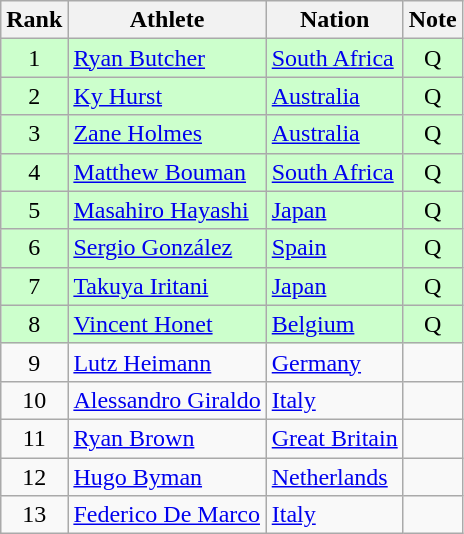<table class="wikitable sortable" style="text-align:center">
<tr>
<th>Rank</th>
<th>Athlete</th>
<th>Nation</th>
<th>Note</th>
</tr>
<tr bgcolor=ccffcc>
<td>1</td>
<td align=left><a href='#'>Ryan Butcher</a></td>
<td align=left> <a href='#'>South Africa</a></td>
<td>Q</td>
</tr>
<tr bgcolor=ccffcc>
<td>2</td>
<td align=left><a href='#'>Ky Hurst</a></td>
<td align=left> <a href='#'>Australia</a></td>
<td>Q</td>
</tr>
<tr bgcolor=ccffcc>
<td>3</td>
<td align=left><a href='#'>Zane Holmes</a></td>
<td align=left> <a href='#'>Australia</a></td>
<td>Q</td>
</tr>
<tr bgcolor=ccffcc>
<td>4</td>
<td align=left><a href='#'>Matthew Bouman</a></td>
<td align=left> <a href='#'>South Africa</a></td>
<td>Q</td>
</tr>
<tr bgcolor=ccffcc>
<td>5</td>
<td align=left><a href='#'>Masahiro Hayashi</a></td>
<td align=left> <a href='#'>Japan</a></td>
<td>Q</td>
</tr>
<tr bgcolor=ccffcc>
<td>6</td>
<td align=left><a href='#'>Sergio González</a></td>
<td align=left> <a href='#'>Spain</a></td>
<td>Q</td>
</tr>
<tr bgcolor=ccffcc>
<td>7</td>
<td align=left><a href='#'>Takuya Iritani</a></td>
<td align=left> <a href='#'>Japan</a></td>
<td>Q</td>
</tr>
<tr bgcolor=ccffcc>
<td>8</td>
<td align=left><a href='#'>Vincent Honet</a></td>
<td align=left> <a href='#'>Belgium</a></td>
<td>Q</td>
</tr>
<tr>
<td>9</td>
<td align=left><a href='#'>Lutz Heimann</a></td>
<td align=left> <a href='#'>Germany</a></td>
<td></td>
</tr>
<tr>
<td>10</td>
<td align=left><a href='#'>Alessandro Giraldo</a></td>
<td align=left> <a href='#'>Italy</a></td>
<td></td>
</tr>
<tr>
<td>11</td>
<td align=left><a href='#'>Ryan Brown</a></td>
<td align=left> <a href='#'>Great Britain</a></td>
<td></td>
</tr>
<tr>
<td>12</td>
<td align=left><a href='#'>Hugo Byman</a></td>
<td align=left> <a href='#'>Netherlands</a></td>
<td></td>
</tr>
<tr>
<td>13</td>
<td align=left><a href='#'>Federico De Marco</a></td>
<td align=left> <a href='#'>Italy</a></td>
<td></td>
</tr>
</table>
